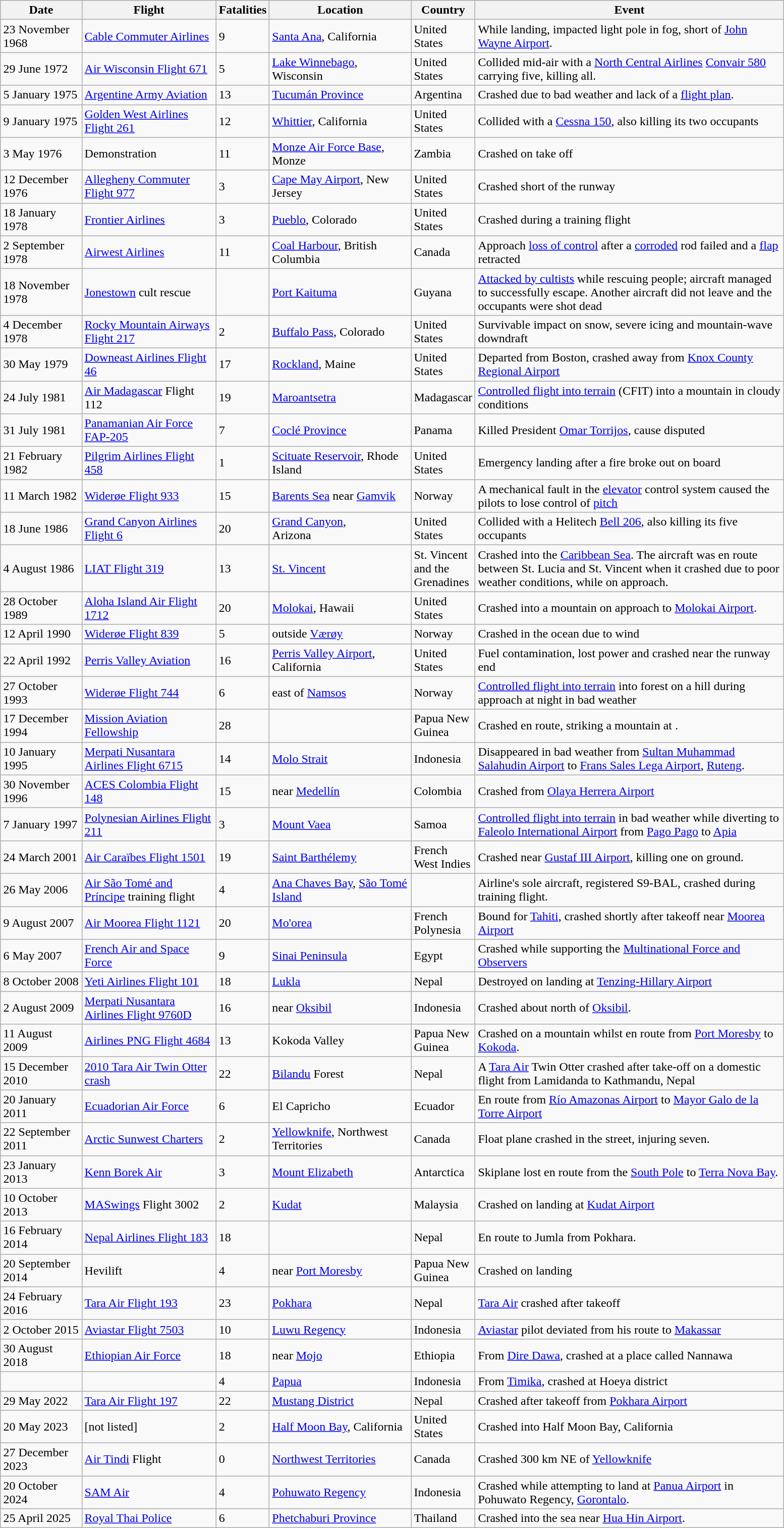<table class="wikitable sortable" style="margin: 1em auto;">
<tr>
<th scope="col" width="100">Date</th>
<th scope="col" width="170">Flight</th>
<th scope="col" width="2">Fatalities</th>
<th scope="col" width="180">Location</th>
<th scope="col" width="35">Country</th>
<th scope="col" width="400" class="unsortable">Event</th>
</tr>
<tr>
<td>23 November 1968</td>
<td><a href='#'>Cable Commuter Airlines</a></td>
<td>9</td>
<td><a href='#'>Santa Ana</a>, California</td>
<td>United States</td>
<td>While landing, impacted light pole in fog,  short of <a href='#'>John Wayne Airport</a>.</td>
</tr>
<tr>
<td>29 June 1972</td>
<td><a href='#'>Air Wisconsin Flight 671</a></td>
<td>5</td>
<td><a href='#'>Lake Winnebago</a>, Wisconsin</td>
<td>United States</td>
<td>Collided mid-air with a <a href='#'>North Central Airlines</a> <a href='#'>Convair 580</a> carrying five, killing all.</td>
</tr>
<tr>
<td>5 January 1975</td>
<td><a href='#'>Argentine Army Aviation</a></td>
<td>13</td>
<td><a href='#'>Tucumán Province</a></td>
<td>Argentina</td>
<td>Crashed due to bad weather and lack of a <a href='#'>flight plan</a>.</td>
</tr>
<tr>
<td>9 January 1975</td>
<td><a href='#'>Golden West Airlines Flight 261</a></td>
<td>12</td>
<td><a href='#'>Whittier</a>, California</td>
<td>United States</td>
<td>Collided with a <a href='#'>Cessna 150</a>, also killing its two occupants</td>
</tr>
<tr>
<td>3 May 1976</td>
<td>Demonstration</td>
<td>11</td>
<td><a href='#'>Monze Air Force Base</a>, Monze</td>
<td>Zambia</td>
<td>Crashed on take off</td>
</tr>
<tr>
<td>12 December 1976</td>
<td><a href='#'>Allegheny Commuter Flight 977</a></td>
<td>3</td>
<td><a href='#'>Cape May Airport</a>, New Jersey</td>
<td>United States</td>
<td>Crashed short of the runway</td>
</tr>
<tr>
<td>18 January 1978</td>
<td><a href='#'>Frontier Airlines</a></td>
<td>3</td>
<td><a href='#'>Pueblo</a>, Colorado</td>
<td>United States</td>
<td>Crashed during a training flight</td>
</tr>
<tr>
<td>2 September 1978</td>
<td><a href='#'>Airwest Airlines</a></td>
<td>11</td>
<td><a href='#'>Coal Harbour</a>, British Columbia</td>
<td>Canada</td>
<td>Approach <a href='#'>loss of control</a> after a <a href='#'>corroded</a> rod failed and a <a href='#'>flap</a> retracted</td>
</tr>
<tr>
<td>18 November 1978</td>
<td><a href='#'>Jonestown</a> cult rescue</td>
<td></td>
<td><a href='#'>Port Kaituma</a></td>
<td>Guyana</td>
<td><a href='#'>Attacked by cultists</a> while rescuing people; aircraft managed to successfully escape. Another aircraft did not leave and the occupants were shot dead</td>
</tr>
<tr>
<td>4 December 1978</td>
<td><a href='#'>Rocky Mountain Airways Flight 217</a></td>
<td>2</td>
<td><a href='#'>Buffalo Pass</a>, Colorado</td>
<td>United States</td>
<td>Survivable impact on snow, severe icing and mountain-wave downdraft</td>
</tr>
<tr>
<td>30 May 1979</td>
<td><a href='#'>Downeast Airlines Flight 46</a></td>
<td>17</td>
<td><a href='#'>Rockland</a>, Maine</td>
<td>United States</td>
<td>Departed from Boston, crashed  away from <a href='#'>Knox County Regional Airport</a></td>
</tr>
<tr>
<td>24 July 1981</td>
<td><a href='#'>Air Madagascar</a> Flight 112</td>
<td>19</td>
<td><a href='#'>Maroantsetra</a></td>
<td>Madagascar</td>
<td><a href='#'>Controlled flight into terrain</a> (CFIT) into a mountain in cloudy conditions</td>
</tr>
<tr>
<td>31 July 1981</td>
<td><a href='#'>Panamanian Air Force FAP-205</a></td>
<td>7</td>
<td><a href='#'>Coclé Province</a></td>
<td>Panama</td>
<td>Killed President <a href='#'>Omar Torrijos</a>, cause disputed</td>
</tr>
<tr>
<td>21 February 1982</td>
<td><a href='#'>Pilgrim Airlines Flight 458</a></td>
<td>1</td>
<td><a href='#'>Scituate Reservoir</a>, Rhode Island</td>
<td>United States</td>
<td>Emergency landing after a fire broke out on board</td>
</tr>
<tr>
<td>11 March 1982</td>
<td><a href='#'>Widerøe Flight 933</a></td>
<td>15</td>
<td><a href='#'>Barents Sea</a> near <a href='#'>Gamvik</a></td>
<td>Norway</td>
<td>A mechanical fault in the <a href='#'>elevator</a> control system caused the pilots to lose control of <a href='#'>pitch</a></td>
</tr>
<tr>
<td>18 June 1986</td>
<td><a href='#'>Grand Canyon Airlines Flight 6</a></td>
<td>20</td>
<td><a href='#'>Grand Canyon</a>,<br>Arizona</td>
<td>United States</td>
<td>Collided with a Helitech <a href='#'>Bell 206</a>, also killing its five occupants</td>
</tr>
<tr>
<td>4 August 1986</td>
<td><a href='#'>LIAT Flight 319</a></td>
<td>13</td>
<td><a href='#'>St. Vincent</a></td>
<td>St. Vincent and the Grenadines</td>
<td>Crashed into the <a href='#'>Caribbean Sea</a>. The aircraft was en route between St. Lucia and St. Vincent when it crashed due to poor weather conditions, while on approach.</td>
</tr>
<tr>
<td>28 October 1989</td>
<td><a href='#'>Aloha Island Air Flight 1712</a></td>
<td>20</td>
<td><a href='#'>Molokai</a>, Hawaii</td>
<td>United States</td>
<td>Crashed into a mountain on approach to <a href='#'>Molokai Airport</a>.</td>
</tr>
<tr>
<td>12 April 1990</td>
<td><a href='#'>Widerøe Flight 839</a></td>
<td>5</td>
<td>outside <a href='#'>Værøy</a></td>
<td>Norway</td>
<td>Crashed in the ocean due to wind</td>
</tr>
<tr>
<td>22 April 1992</td>
<td><a href='#'>Perris Valley Aviation</a></td>
<td>16</td>
<td><a href='#'>Perris Valley Airport</a>, California</td>
<td>United States</td>
<td>Fuel contamination, lost power and crashed near the runway end</td>
</tr>
<tr>
<td>27 October 1993</td>
<td><a href='#'>Widerøe Flight 744</a></td>
<td>6</td>
<td>east of <a href='#'>Namsos</a></td>
<td>Norway</td>
<td><a href='#'>Controlled flight into terrain</a> into forest on a hill during approach at night in bad weather</td>
</tr>
<tr>
<td>17 December 1994</td>
<td><a href='#'>Mission Aviation Fellowship</a></td>
<td>28</td>
<td></td>
<td>Papua New Guinea</td>
<td>Crashed en route, striking a mountain at .</td>
</tr>
<tr>
<td>10 January 1995</td>
<td><a href='#'>Merpati Nusantara Airlines Flight 6715</a></td>
<td>14</td>
<td><a href='#'>Molo Strait</a></td>
<td>Indonesia</td>
<td>Disappeared in bad weather from <a href='#'>Sultan Muhammad Salahudin Airport</a> to <a href='#'>Frans Sales Lega Airport</a>, <a href='#'>Ruteng</a>.</td>
</tr>
<tr>
<td>30 November 1996</td>
<td><a href='#'>ACES Colombia Flight 148</a></td>
<td>15</td>
<td>near <a href='#'>Medellín</a></td>
<td>Colombia</td>
<td>Crashed  from <a href='#'>Olaya Herrera Airport</a></td>
</tr>
<tr>
<td>7 January 1997</td>
<td><a href='#'>Polynesian Airlines Flight 211</a></td>
<td>3</td>
<td><a href='#'>Mount Vaea</a></td>
<td>Samoa</td>
<td><a href='#'>Controlled flight into terrain</a> in bad weather while diverting to <a href='#'>Faleolo International Airport</a> from <a href='#'>Pago Pago</a> to <a href='#'>Apia</a></td>
</tr>
<tr>
<td>24 March 2001</td>
<td><a href='#'>Air Caraïbes Flight 1501</a></td>
<td>19</td>
<td><a href='#'>Saint Barthélemy</a></td>
<td>French West Indies</td>
<td>Crashed near <a href='#'>Gustaf III Airport</a>, killing one on ground.</td>
</tr>
<tr>
<td>26 May 2006</td>
<td><a href='#'>Air São Tomé and Príncipe</a> training flight</td>
<td>4</td>
<td><a href='#'>Ana Chaves Bay</a>, <a href='#'>São Tomé Island</a></td>
<td></td>
<td>Airline's sole aircraft, registered S9-BAL, crashed during training flight.</td>
</tr>
<tr>
<td>9 August 2007</td>
<td><a href='#'>Air Moorea Flight 1121</a></td>
<td>20</td>
<td><a href='#'>Mo'orea</a></td>
<td>French Polynesia</td>
<td>Bound for <a href='#'>Tahiti</a>, crashed shortly after takeoff near <a href='#'>Moorea Airport</a></td>
</tr>
<tr>
<td>6 May 2007</td>
<td><a href='#'>French Air and Space Force</a></td>
<td>9</td>
<td><a href='#'>Sinai Peninsula</a></td>
<td>Egypt</td>
<td>Crashed while supporting the <a href='#'>Multinational Force and Observers</a></td>
</tr>
<tr>
<td>8 October 2008</td>
<td><a href='#'>Yeti Airlines Flight 101</a></td>
<td>18</td>
<td><a href='#'>Lukla</a></td>
<td>Nepal</td>
<td>Destroyed on landing at <a href='#'>Tenzing-Hillary Airport</a></td>
</tr>
<tr>
<td>2 August 2009</td>
<td><a href='#'>Merpati Nusantara Airlines Flight 9760D</a></td>
<td>16</td>
<td>near <a href='#'>Oksibil</a></td>
<td>Indonesia</td>
<td>Crashed about  north of <a href='#'>Oksibil</a>.</td>
</tr>
<tr>
<td>11 August 2009</td>
<td><a href='#'>Airlines PNG Flight 4684</a></td>
<td>13</td>
<td>Kokoda Valley</td>
<td>Papua New Guinea</td>
<td>Crashed on a mountain whilst en route from <a href='#'>Port Moresby</a> to <a href='#'>Kokoda</a>.</td>
</tr>
<tr>
<td>15 December 2010</td>
<td><a href='#'>2010 Tara Air Twin Otter crash</a></td>
<td>22</td>
<td><a href='#'>Bilandu</a> Forest</td>
<td>Nepal</td>
<td>A <a href='#'>Tara Air</a> Twin Otter crashed after take-off on a domestic flight from Lamidanda to Kathmandu, Nepal</td>
</tr>
<tr>
<td>20 January 2011</td>
<td><a href='#'>Ecuadorian Air Force</a></td>
<td>6</td>
<td>El Capricho</td>
<td>Ecuador</td>
<td>En route from <a href='#'>Río Amazonas Airport</a> to <a href='#'>Mayor Galo de la Torre Airport</a></td>
</tr>
<tr>
<td>22 September 2011</td>
<td><a href='#'>Arctic Sunwest Charters</a></td>
<td>2</td>
<td><a href='#'>Yellowknife</a>, Northwest Territories</td>
<td>Canada</td>
<td>Float plane crashed in the street, injuring seven.</td>
</tr>
<tr>
<td>23 January 2013</td>
<td><a href='#'>Kenn Borek Air</a></td>
<td>3</td>
<td><a href='#'>Mount Elizabeth</a></td>
<td>Antarctica</td>
<td>Skiplane lost en route from the <a href='#'>South Pole</a> to <a href='#'>Terra Nova Bay</a>.</td>
</tr>
<tr>
<td>10 October 2013</td>
<td><a href='#'>MASwings</a> Flight 3002</td>
<td>2</td>
<td><a href='#'>Kudat</a></td>
<td>Malaysia</td>
<td>Crashed on landing at <a href='#'>Kudat Airport</a></td>
</tr>
<tr>
<td>16 February 2014</td>
<td><a href='#'>Nepal Airlines Flight 183</a></td>
<td>18</td>
<td></td>
<td>Nepal</td>
<td>En route to Jumla from Pokhara.</td>
</tr>
<tr>
<td>20 September 2014</td>
<td>Hevilift</td>
<td>4</td>
<td>near <a href='#'>Port Moresby</a></td>
<td>Papua New Guinea</td>
<td>Crashed on landing</td>
</tr>
<tr>
<td>24 February 2016</td>
<td><a href='#'>Tara Air Flight 193</a></td>
<td>23</td>
<td><a href='#'>Pokhara</a></td>
<td>Nepal</td>
<td><a href='#'>Tara Air</a> crashed after takeoff</td>
</tr>
<tr>
<td>2 October 2015</td>
<td><a href='#'>Aviastar Flight 7503</a></td>
<td>10</td>
<td><a href='#'>Luwu Regency</a></td>
<td>Indonesia</td>
<td><a href='#'>Aviastar</a> pilot deviated from his route to <a href='#'>Makassar</a></td>
</tr>
<tr>
<td>30 August 2018</td>
<td><a href='#'>Ethiopian Air Force</a></td>
<td>18</td>
<td>near <a href='#'>Mojo</a></td>
<td>Ethiopia</td>
<td>From <a href='#'>Dire Dawa</a>, crashed at a place called Nannawa</td>
</tr>
<tr>
<td></td>
<td></td>
<td>4</td>
<td><a href='#'>Papua</a></td>
<td>Indonesia</td>
<td>From <a href='#'>Timika</a>, crashed at Hoeya district</td>
</tr>
<tr>
<td>29 May 2022</td>
<td><a href='#'>Tara Air Flight 197</a></td>
<td>22</td>
<td><a href='#'>Mustang District</a></td>
<td>Nepal</td>
<td>Crashed after takeoff from <a href='#'>Pokhara Airport</a></td>
</tr>
<tr>
<td>20 May 2023</td>
<td>[not listed]</td>
<td>2</td>
<td><a href='#'>Half Moon Bay</a>, California</td>
<td>United States</td>
<td>Crashed into Half Moon Bay, California</td>
</tr>
<tr>
<td>27 December 2023</td>
<td><a href='#'>Air Tindi</a> Flight</td>
<td>0</td>
<td><a href='#'>Northwest Territories</a></td>
<td>Canada</td>
<td>Crashed 300 km NE of <a href='#'>Yellowknife</a></td>
</tr>
<tr>
<td>20 October 2024</td>
<td><a href='#'>SAM Air</a></td>
<td>4</td>
<td><a href='#'>Pohuwato Regency</a></td>
<td>Indonesia</td>
<td>Crashed while attempting to land at <a href='#'>Panua Airport</a> in Pohuwato Regency, <a href='#'>Gorontalo</a>.</td>
</tr>
<tr>
<td>25 April 2025</td>
<td><a href='#'>Royal Thai Police</a></td>
<td>6</td>
<td><a href='#'>Phetchaburi Province</a></td>
<td>Thailand</td>
<td>Crashed into the sea near <a href='#'>Hua Hin Airport</a>.</td>
</tr>
</table>
